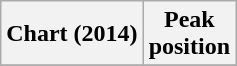<table class="wikitable sortable plainrowheaders">
<tr>
<th>Chart (2014)</th>
<th>Peak<br>position</th>
</tr>
<tr>
</tr>
</table>
